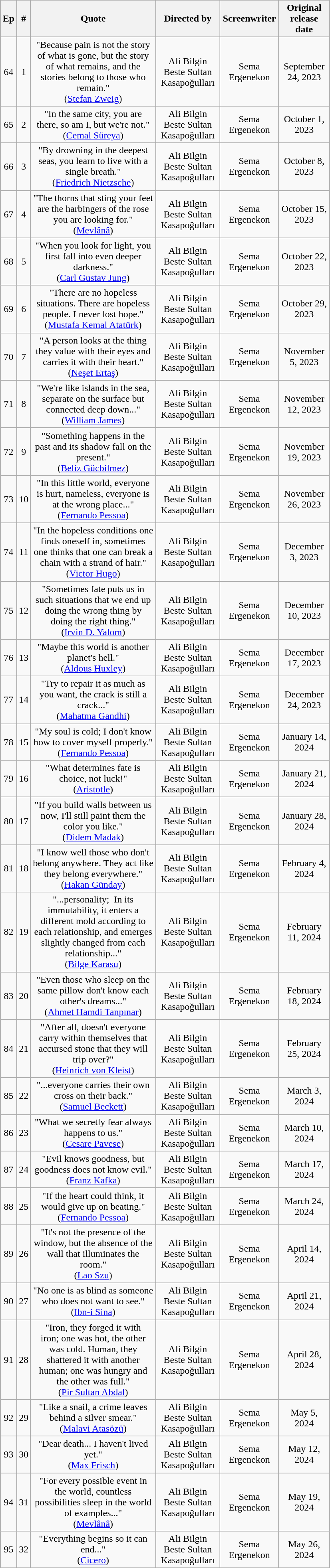<table class="wikitable" style="margin-left:auto; margin-right:auto; width:550px; text-align:center">
<tr>
<th>Ep</th>
<th>#</th>
<th>Quote</th>
<th>Directed by</th>
<th>Screenwriter</th>
<th>Original release date</th>
</tr>
<tr>
<td>64</td>
<td>1</td>
<td>"Because pain is not the story of what is gone, but the story of what remains, and the stories belong to those who remain."<br>(<a href='#'>Stefan Zweig</a>)</td>
<td>Ali Bilgin<br>Beste Sultan Kasapoğulları</td>
<td>Sema Ergenekon</td>
<td>September 24, 2023</td>
</tr>
<tr>
<td>65</td>
<td>2</td>
<td>"In the same city, you are there, so am I, but we're not."<br>(<a href='#'>Cemal Süreya</a>)</td>
<td>Ali Bilgin<br>Beste Sultan Kasapoğulları</td>
<td>Sema Ergenekon</td>
<td>October 1, 2023</td>
</tr>
<tr>
<td>66</td>
<td>3</td>
<td>"By drowning in the deepest seas, you learn to live with a single breath."<br>(<a href='#'>Friedrich Nietzsche</a>)</td>
<td>Ali Bilgin<br>Beste Sultan Kasapoğulları</td>
<td>Sema Ergenekon</td>
<td>October 8, 2023</td>
</tr>
<tr>
<td>67</td>
<td>4</td>
<td>"The thorns that sting your feet are the harbingers of the rose you are looking for."<br>(<a href='#'>Mevlânâ</a>)</td>
<td>Ali Bilgin<br>Beste Sultan Kasapoğulları</td>
<td>Sema Ergenekon</td>
<td>October 15, 2023</td>
</tr>
<tr>
<td>68</td>
<td>5</td>
<td>"When you look for light, you first fall into even deeper darkness."<br>(<a href='#'>Carl Gustav Jung</a>)</td>
<td>Ali Bilgin<br>Beste Sultan Kasapoğulları</td>
<td>Sema Ergenekon</td>
<td>October 22, 2023</td>
</tr>
<tr>
<td>69</td>
<td>6</td>
<td>"There are no hopeless situations. There are hopeless people. I never lost hope."<br>(<a href='#'>Mustafa Kemal Atatürk</a>)</td>
<td>Ali Bilgin<br>Beste Sultan Kasapoğulları</td>
<td>Sema Ergenekon</td>
<td>October 29, 2023</td>
</tr>
<tr>
<td>70</td>
<td>7</td>
<td>"A person looks at the thing they value with their eyes and carries it with their heart."<br>(<a href='#'>Neşet Ertaş</a>)</td>
<td>Ali Bilgin<br>Beste Sultan Kasapoğulları</td>
<td>Sema Ergenekon</td>
<td>November 5, 2023</td>
</tr>
<tr>
<td>71</td>
<td>8</td>
<td>"We're like islands in the sea, separate on the surface but connected deep down..."<br>(<a href='#'>William James</a>)</td>
<td>Ali Bilgin<br>Beste Sultan Kasapoğulları</td>
<td>Sema Ergenekon</td>
<td>November 12, 2023</td>
</tr>
<tr>
<td>72</td>
<td>9</td>
<td>"Something happens in the past and its shadow fall on the present."<br>(<a href='#'>Beliz Gücbilmez</a>)</td>
<td>Ali Bilgin<br>Beste Sultan Kasapoğulları</td>
<td>Sema Ergenekon</td>
<td>November 19, 2023</td>
</tr>
<tr>
<td>73</td>
<td>10</td>
<td>"In this little world, everyone is hurt, nameless, everyone is at the wrong place..."<br>(<a href='#'>Fernando Pessoa</a>)</td>
<td>Ali Bilgin<br>Beste Sultan Kasapoğulları</td>
<td>Sema Ergenekon</td>
<td>November 26, 2023</td>
</tr>
<tr>
<td>74</td>
<td>11</td>
<td>"In the hopeless conditions one finds oneself in, sometimes one thinks that one can break a chain with a strand of hair."<br>(<a href='#'>Victor Hugo</a>)</td>
<td>Ali Bilgin<br>Beste Sultan Kasapoğulları</td>
<td>Sema Ergenekon</td>
<td>December 3, 2023</td>
</tr>
<tr>
<td>75</td>
<td>12</td>
<td>"Sometimes fate puts us in such situations that we end up doing the wrong thing by doing the right thing."<br>(<a href='#'>Irvin D. Yalom</a>)</td>
<td>Ali Bilgin<br>Beste Sultan Kasapoğulları</td>
<td>Sema Ergenekon</td>
<td>December 10, 2023</td>
</tr>
<tr>
<td>76</td>
<td>13</td>
<td>"Maybe this world is another planet's hell."<br>(<a href='#'>Aldous Huxley</a>)</td>
<td>Ali Bilgin<br>Beste Sultan Kasapoğulları</td>
<td>Sema Ergenekon</td>
<td>December 17, 2023</td>
</tr>
<tr>
<td>77</td>
<td>14</td>
<td>"Try to repair it as much as you want, the crack is still a crack..."<br>(<a href='#'>Mahatma Gandhi</a>)</td>
<td>Ali Bilgin<br>Beste Sultan Kasapoğulları</td>
<td>Sema Ergenekon</td>
<td>December 24, 2023</td>
</tr>
<tr>
<td>78</td>
<td>15</td>
<td>"My soul is cold; I don't know how to cover myself properly."<br>(<a href='#'>Fernando Pessoa</a>)</td>
<td>Ali Bilgin<br>Beste Sultan Kasapoğulları</td>
<td>Sema Ergenekon</td>
<td>January 14, 2024</td>
</tr>
<tr>
<td>79</td>
<td>16</td>
<td>"What determines fate is choice, not luck!"<br>(<a href='#'>Aristotle</a>)</td>
<td>Ali Bilgin<br>Beste Sultan Kasapoğulları</td>
<td>Sema Ergenekon</td>
<td>January 21, 2024</td>
</tr>
<tr>
<td>80</td>
<td>17</td>
<td>"If you build walls between us now, I'll still paint them the color you like."<br>(<a href='#'>Didem Madak</a>)</td>
<td>Ali Bilgin<br>Beste Sultan Kasapoğulları</td>
<td>Sema Ergenekon</td>
<td>January 28, 2024</td>
</tr>
<tr>
<td>81</td>
<td>18</td>
<td>"I know well those who don't belong anywhere. They act like they belong everywhere."<br>(<a href='#'>Hakan Günday</a>)</td>
<td>Ali Bilgin<br>Beste Sultan Kasapoğulları</td>
<td>Sema Ergenekon</td>
<td>February 4, 2024</td>
</tr>
<tr>
<td>82</td>
<td>19</td>
<td>"...personality;  In its immutability, it enters a different mold according to each relationship, and emerges slightly changed from each relationship..."<br>(<a href='#'>Bilge Karasu</a>)</td>
<td>Ali Bilgin<br>Beste Sultan Kasapoğulları</td>
<td>Sema Ergenekon</td>
<td>February 11, 2024</td>
</tr>
<tr>
<td>83</td>
<td>20</td>
<td>"Even those who sleep on the same pillow don't know each other's dreams..."<br>(<a href='#'>Ahmet Hamdi Tanpınar</a>)</td>
<td>Ali Bilgin<br>Beste Sultan Kasapoğulları</td>
<td>Sema Ergenekon</td>
<td>February 18, 2024</td>
</tr>
<tr>
<td>84</td>
<td>21</td>
<td>"After all, doesn't everyone carry within themselves that accursed stone that they will trip over?"<br>(<a href='#'>Heinrich von Kleist</a>)</td>
<td>Ali Bilgin<br>Beste Sultan Kasapoğulları</td>
<td>Sema Ergenekon</td>
<td>February 25, 2024</td>
</tr>
<tr>
<td>85</td>
<td>22</td>
<td>"...everyone carries their own cross on their back."<br>(<a href='#'>Samuel Beckett</a>)</td>
<td>Ali Bilgin<br>Beste Sultan Kasapoğulları</td>
<td>Sema Ergenekon</td>
<td>March 3, 2024</td>
</tr>
<tr>
<td>86</td>
<td>23</td>
<td>"What we secretly fear always happens to us."<br>(<a href='#'>Cesare Pavese</a>)</td>
<td>Ali Bilgin<br>Beste Sultan Kasapoğulları</td>
<td>Sema Ergenekon</td>
<td>March 10, 2024</td>
</tr>
<tr>
<td>87</td>
<td>24</td>
<td>"Evil knows goodness, but goodness does not know evil."<br>(<a href='#'>Franz Kafka</a>)</td>
<td>Ali Bilgin<br>Beste Sultan Kasapoğulları</td>
<td>Sema Ergenekon</td>
<td>March 17, 2024</td>
</tr>
<tr>
<td>88</td>
<td>25</td>
<td>"If the heart could think, it would give up on beating."<br>(<a href='#'>Fernando Pessoa</a>)</td>
<td>Ali Bilgin<br>Beste Sultan Kasapoğulları</td>
<td>Sema Ergenekon</td>
<td>March 24, 2024</td>
</tr>
<tr>
<td>89</td>
<td>26</td>
<td>"It's not the presence of the window, but the absence of the wall that illuminates the room."<br>(<a href='#'>Lao Szu</a>)</td>
<td>Ali Bilgin<br>Beste Sultan Kasapoğulları</td>
<td>Sema Ergenekon</td>
<td>April 14, 2024</td>
</tr>
<tr>
<td>90</td>
<td>27</td>
<td>"No one is as blind as someone who does not want to see."<br>(<a href='#'>Ibn-i Sina</a>)</td>
<td>Ali Bilgin<br>Beste Sultan Kasapoğulları</td>
<td>Sema Ergenekon</td>
<td>April 21, 2024</td>
</tr>
<tr>
<td>91</td>
<td>28</td>
<td>"Iron, they forged it with iron; one was hot, the other was cold. Human, they shattered it with another human; one was hungry and the other was full."<br>(<a href='#'>Pir Sultan Abdal</a>)</td>
<td>Ali Bilgin<br>Beste Sultan Kasapoğulları</td>
<td>Sema Ergenekon</td>
<td>April 28, 2024</td>
</tr>
<tr>
<td>92</td>
<td>29</td>
<td>"Like a snail, a crime leaves behind a silver smear."<br>(<a href='#'>Malavi Atasözü</a>)</td>
<td>Ali Bilgin<br>Beste Sultan Kasapoğulları</td>
<td>Sema Ergenekon</td>
<td>May 5, 2024</td>
</tr>
<tr>
<td>93</td>
<td>30</td>
<td>"Dear death... I haven't lived yet."<br>(<a href='#'>Max Frisch</a>)</td>
<td>Ali Bilgin<br>Beste Sultan Kasapoğulları</td>
<td>Sema Ergenekon</td>
<td>May 12, 2024</td>
</tr>
<tr>
<td>94</td>
<td>31</td>
<td>"For every possible event in the world, countless possibilities sleep in the world of examples..."<br>(<a href='#'>Mevlânâ</a>)</td>
<td>Ali Bilgin<br>Beste Sultan Kasapoğulları</td>
<td>Sema Ergenekon</td>
<td>May 19, 2024</td>
</tr>
<tr>
<td>95</td>
<td>32</td>
<td>"Everything begins so it can end..."<br>(<a href='#'>Cicero</a>)</td>
<td>Ali Bilgin<br>Beste Sultan Kasapoğulları</td>
<td>Sema Ergenekon</td>
<td>May 26, 2024</td>
</tr>
</table>
